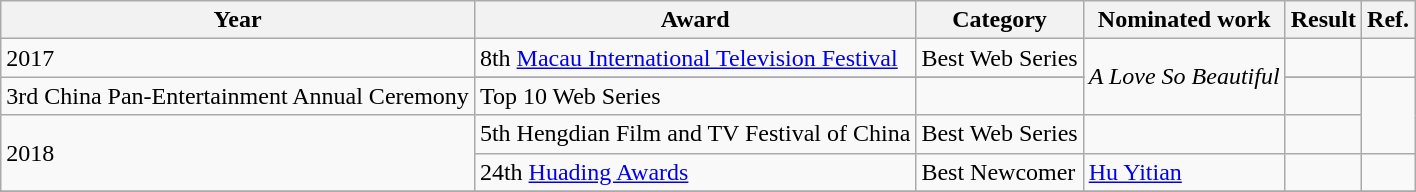<table class="wikitable">
<tr>
<th>Year</th>
<th>Award</th>
<th>Category</th>
<th>Nominated work</th>
<th>Result</th>
<th>Ref.</th>
</tr>
<tr>
<td rowspan=2>2017</td>
<td rowspan=1>8th <a href='#'>Macau International Television Festival</a></td>
<td>Best Web Series</td>
<td rowspan=3><em>A Love So Beautiful</em></td>
<td></td>
<td></td>
</tr>
<tr>
</tr>
<tr>
<td rowspan=1>3rd China Pan-Entertainment Annual Ceremony</td>
<td>Top 10 Web Series</td>
<td></td>
<td></td>
</tr>
<tr>
<td rowspan=2>2018</td>
<td>5th Hengdian Film and TV Festival of China</td>
<td>Best Web Series</td>
<td></td>
<td></td>
</tr>
<tr>
<td>24th <a href='#'>Huading Awards</a></td>
<td>Best Newcomer</td>
<td><a href='#'>Hu Yitian</a></td>
<td></td>
<td></td>
</tr>
<tr>
</tr>
</table>
